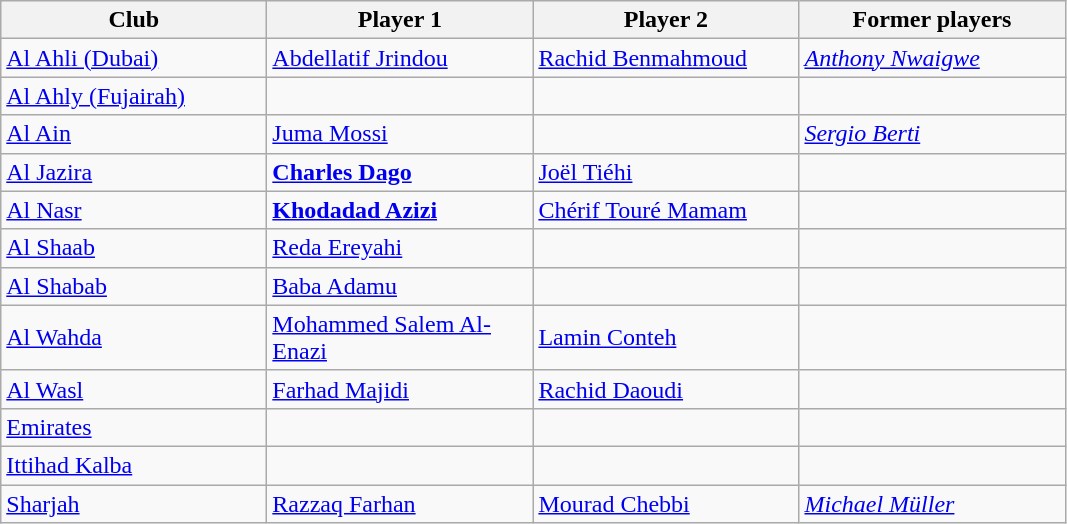<table class="wikitable">
<tr>
<th width="170">Club</th>
<th width="170">Player 1</th>
<th width="170">Player 2</th>
<th width="170">Former players</th>
</tr>
<tr>
<td><a href='#'>Al Ahli (Dubai)</a></td>
<td> <a href='#'>Abdellatif Jrindou</a></td>
<td> <a href='#'>Rachid Benmahmoud</a></td>
<td> <em><a href='#'>Anthony Nwaigwe</a></em></td>
</tr>
<tr>
<td><a href='#'>Al Ahly (Fujairah)</a></td>
<td></td>
<td></td>
<td></td>
</tr>
<tr>
<td><a href='#'>Al Ain</a></td>
<td> <a href='#'>Juma Mossi</a></td>
<td></td>
<td> <em><a href='#'>Sergio Berti</a></em></td>
</tr>
<tr>
<td><a href='#'>Al Jazira</a></td>
<td> <strong><a href='#'>Charles Dago</a></strong></td>
<td> <a href='#'>Joël Tiéhi</a></td>
<td></td>
</tr>
<tr>
<td><a href='#'>Al Nasr</a></td>
<td> <strong><a href='#'>Khodadad Azizi</a></strong></td>
<td> <a href='#'>Chérif Touré Mamam</a></td>
<td></td>
</tr>
<tr>
<td><a href='#'>Al Shaab</a></td>
<td> <a href='#'>Reda Ereyahi</a></td>
<td></td>
<td></td>
</tr>
<tr>
<td><a href='#'>Al Shabab</a></td>
<td> <a href='#'>Baba Adamu</a></td>
<td></td>
<td></td>
</tr>
<tr>
<td><a href='#'>Al Wahda</a></td>
<td> <a href='#'>Mohammed Salem Al-Enazi</a></td>
<td> <a href='#'>Lamin Conteh</a></td>
<td></td>
</tr>
<tr>
<td><a href='#'>Al Wasl</a></td>
<td> <a href='#'>Farhad Majidi</a></td>
<td> <a href='#'>Rachid Daoudi</a></td>
<td></td>
</tr>
<tr>
<td><a href='#'>Emirates</a></td>
<td></td>
<td></td>
<td></td>
</tr>
<tr>
<td><a href='#'>Ittihad Kalba</a></td>
<td></td>
<td></td>
<td></td>
</tr>
<tr>
<td><a href='#'>Sharjah</a></td>
<td> <a href='#'>Razzaq Farhan</a></td>
<td> <a href='#'>Mourad Chebbi</a></td>
<td> <em><a href='#'>Michael Müller</a></em></td>
</tr>
</table>
